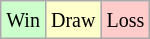<table class="wikitable">
<tr>
<td style="background-color: #CCFFCC;"><small>Win</small></td>
<td style="background-color: #FFFFCC;"><small>Draw</small></td>
<td style="background-color: #FFCCCC;"><small>Loss</small></td>
</tr>
</table>
